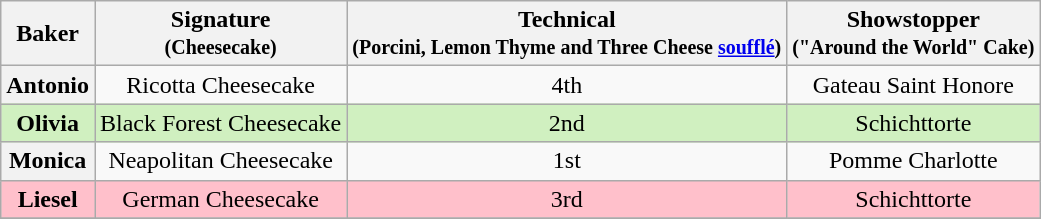<table class="wikitable sortable" style="text-align:center">
<tr>
<th>Baker</th>
<th class="unsortable">Signature<br><small>(Cheesecake)</small></th>
<th>Technical<br><small>(Porcini, Lemon Thyme and Three Cheese <a href='#'>soufflé</a>)</small></th>
<th class="unsortable">Showstopper<br><small>("Around the World" Cake)</small></th>
</tr>
<tr>
<th>Antonio</th>
<td>Ricotta Cheesecake</td>
<td>4th</td>
<td>Gateau Saint Honore</td>
</tr>
<tr style="background:#d0f0c0;">
<th style="background:#d0f0c0;">Olivia</th>
<td>Black Forest Cheesecake</td>
<td>2nd</td>
<td>Schichttorte</td>
</tr>
<tr>
<th>Monica</th>
<td>Neapolitan Cheesecake</td>
<td>1st</td>
<td>Pomme Charlotte</td>
</tr>
<tr style="background:Pink;">
<th style="background:Pink;">Liesel</th>
<td>German Cheesecake</td>
<td>3rd</td>
<td>Schichttorte</td>
</tr>
<tr>
</tr>
</table>
